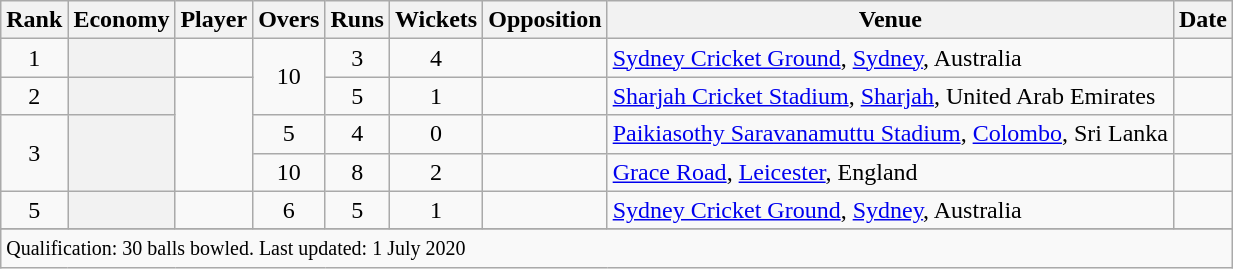<table class="wikitable plainrowheaders sortable">
<tr>
<th scope=col>Rank</th>
<th scope=col>Economy</th>
<th scope=col>Player</th>
<th scope=col>Overs</th>
<th scope=col>Runs</th>
<th scope=col>Wickets</th>
<th scope=col>Opposition</th>
<th scope=col>Venue</th>
<th scope=col>Date</th>
</tr>
<tr>
<td align=center>1</td>
<th scope=row style=text-align:center;></th>
<td></td>
<td align=center rowspan=2>10</td>
<td align=center>3</td>
<td align=center>4</td>
<td></td>
<td><a href='#'>Sydney Cricket Ground</a>, <a href='#'>Sydney</a>, Australia</td>
<td></td>
</tr>
<tr>
<td align=center>2</td>
<th scope=row style=text-align:center;></th>
<td rowspan=3></td>
<td align=center>5</td>
<td align=center>1</td>
<td></td>
<td><a href='#'>Sharjah Cricket Stadium</a>, <a href='#'>Sharjah</a>, United Arab Emirates</td>
<td></td>
</tr>
<tr>
<td align=center rowspan=2>3</td>
<th scope=row style=text-align:center; rowspan=2></th>
<td align=center>5</td>
<td align=center>4</td>
<td align=center>0</td>
<td></td>
<td><a href='#'>Paikiasothy Saravanamuttu Stadium</a>, <a href='#'>Colombo</a>, Sri Lanka</td>
<td></td>
</tr>
<tr>
<td align=center>10</td>
<td align=center>8</td>
<td align=center>2</td>
<td></td>
<td><a href='#'>Grace Road</a>, <a href='#'>Leicester</a>, England</td>
<td></td>
</tr>
<tr>
<td align=center>5</td>
<th scope=row style=text-align:center;></th>
<td></td>
<td align=center>6</td>
<td align=center>5</td>
<td align=center>1</td>
<td></td>
<td><a href='#'>Sydney Cricket Ground</a>, <a href='#'>Sydney</a>, Australia</td>
<td></td>
</tr>
<tr>
</tr>
<tr class=sortbottom>
<td colspan=9><small>Qualification: 30 balls bowled. Last updated: 1 July 2020</small></td>
</tr>
</table>
